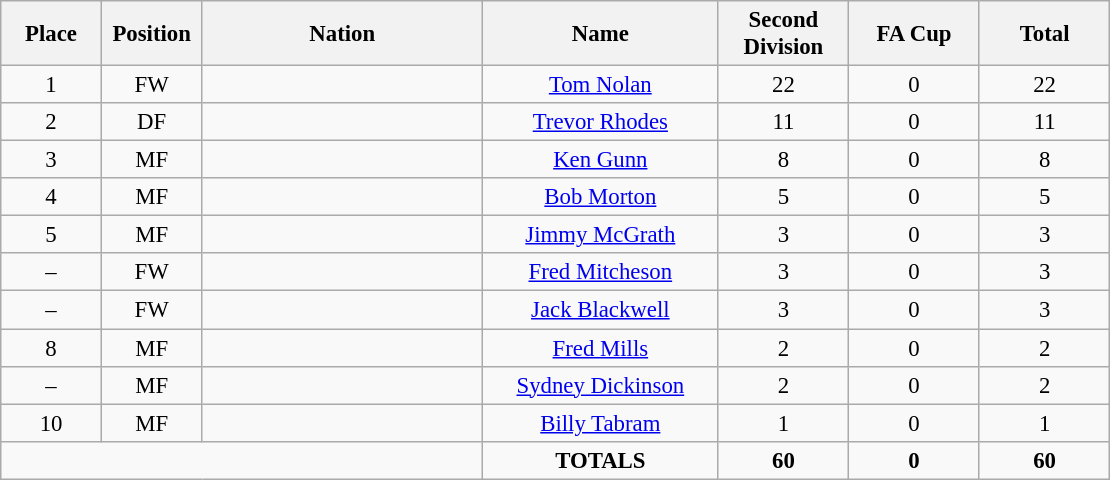<table class="wikitable" style="font-size: 95%; text-align: center;">
<tr>
<th width=60>Place</th>
<th width=60>Position</th>
<th width=180>Nation</th>
<th width=150>Name</th>
<th width=80>Second Division</th>
<th width=80>FA Cup</th>
<th width=80>Total</th>
</tr>
<tr>
<td>1</td>
<td>FW</td>
<td></td>
<td><a href='#'>Tom Nolan</a></td>
<td>22</td>
<td>0</td>
<td>22</td>
</tr>
<tr>
<td>2</td>
<td>DF</td>
<td></td>
<td><a href='#'>Trevor Rhodes</a></td>
<td>11</td>
<td>0</td>
<td>11</td>
</tr>
<tr>
<td>3</td>
<td>MF</td>
<td></td>
<td><a href='#'>Ken Gunn</a></td>
<td>8</td>
<td>0</td>
<td>8</td>
</tr>
<tr>
<td>4</td>
<td>MF</td>
<td></td>
<td><a href='#'>Bob Morton</a></td>
<td>5</td>
<td>0</td>
<td>5</td>
</tr>
<tr>
<td>5</td>
<td>MF</td>
<td></td>
<td><a href='#'>Jimmy McGrath</a></td>
<td>3</td>
<td>0</td>
<td>3</td>
</tr>
<tr>
<td>–</td>
<td>FW</td>
<td></td>
<td><a href='#'>Fred Mitcheson</a></td>
<td>3</td>
<td>0</td>
<td>3</td>
</tr>
<tr>
<td>–</td>
<td>FW</td>
<td></td>
<td><a href='#'>Jack Blackwell</a></td>
<td>3</td>
<td>0</td>
<td>3</td>
</tr>
<tr>
<td>8</td>
<td>MF</td>
<td></td>
<td><a href='#'>Fred Mills</a></td>
<td>2</td>
<td>0</td>
<td>2</td>
</tr>
<tr>
<td>–</td>
<td>MF</td>
<td></td>
<td><a href='#'>Sydney Dickinson</a></td>
<td>2</td>
<td>0</td>
<td>2</td>
</tr>
<tr>
<td>10</td>
<td>MF</td>
<td></td>
<td><a href='#'>Billy Tabram</a></td>
<td>1</td>
<td>0</td>
<td>1</td>
</tr>
<tr>
<td colspan="3"></td>
<td><strong>TOTALS</strong></td>
<td><strong>60</strong></td>
<td><strong>0</strong></td>
<td><strong>60</strong></td>
</tr>
</table>
